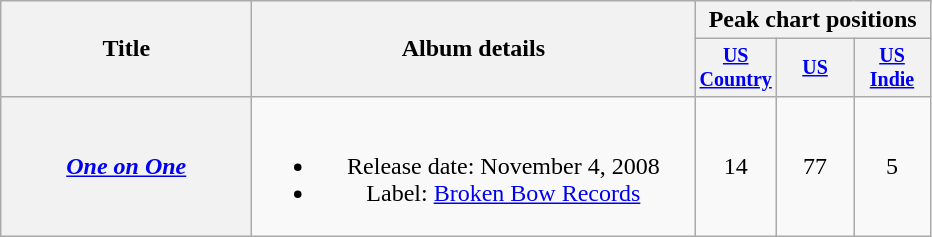<table class="wikitable plainrowheaders" style="text-align:center;">
<tr>
<th rowspan="2" style="width:10em;">Title</th>
<th rowspan="2" style="width:18em;">Album details</th>
<th colspan="3">Peak chart positions</th>
</tr>
<tr style="font-size:smaller;">
<th width="45"><a href='#'>US Country</a><br></th>
<th width="45"><a href='#'>US</a><br></th>
<th width="45"><a href='#'>US Indie</a><br></th>
</tr>
<tr>
<th scope="row"><em><a href='#'>One on One</a></em></th>
<td><br><ul><li>Release date: November 4, 2008</li><li>Label: <a href='#'>Broken Bow Records</a></li></ul></td>
<td>14</td>
<td>77</td>
<td>5</td>
</tr>
</table>
